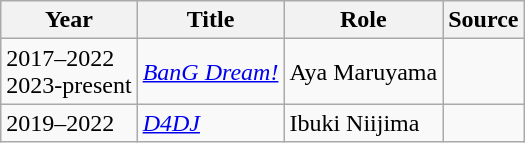<table class="wikitable">
<tr>
<th>Year</th>
<th>Title</th>
<th>Role</th>
<th>Source</th>
</tr>
<tr>
<td>2017–2022<br>2023-present</td>
<td><em><a href='#'>BanG Dream!</a></em></td>
<td>Aya Maruyama</td>
<td></td>
</tr>
<tr>
<td>2019–2022</td>
<td><em><a href='#'>D4DJ</a></em></td>
<td>Ibuki Niijima</td>
<td></td>
</tr>
</table>
